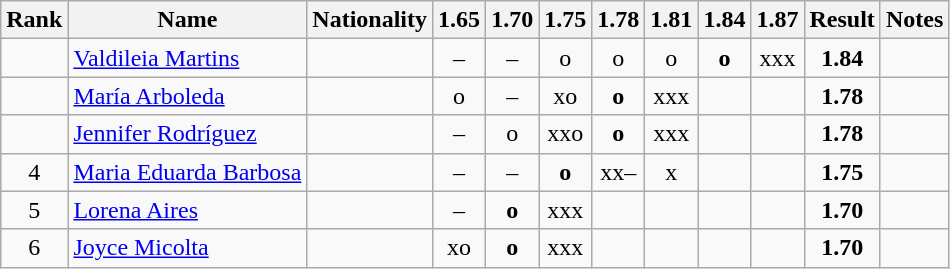<table class="wikitable sortable" style="text-align:center">
<tr>
<th>Rank</th>
<th>Name</th>
<th>Nationality</th>
<th>1.65</th>
<th>1.70</th>
<th>1.75</th>
<th>1.78</th>
<th>1.81</th>
<th>1.84</th>
<th>1.87</th>
<th>Result</th>
<th>Notes</th>
</tr>
<tr>
<td></td>
<td align=left><a href='#'>Valdileia Martins</a></td>
<td align=left></td>
<td>–</td>
<td>–</td>
<td>o</td>
<td>o</td>
<td>o</td>
<td><strong>o</strong></td>
<td>xxx</td>
<td><strong>1.84</strong></td>
<td></td>
</tr>
<tr>
<td></td>
<td align=left><a href='#'>María Arboleda</a></td>
<td align=left></td>
<td>o</td>
<td>–</td>
<td>xo</td>
<td><strong>o</strong></td>
<td>xxx</td>
<td></td>
<td></td>
<td><strong>1.78</strong></td>
<td></td>
</tr>
<tr>
<td></td>
<td align=left><a href='#'>Jennifer Rodríguez</a></td>
<td align=left></td>
<td>–</td>
<td>o</td>
<td>xxo</td>
<td><strong>o</strong></td>
<td>xxx</td>
<td></td>
<td></td>
<td><strong>1.78</strong></td>
<td></td>
</tr>
<tr>
<td>4</td>
<td align=left><a href='#'>Maria Eduarda Barbosa</a></td>
<td align=left></td>
<td>–</td>
<td>–</td>
<td><strong>o</strong></td>
<td>xx–</td>
<td>x</td>
<td></td>
<td></td>
<td><strong>1.75</strong></td>
<td></td>
</tr>
<tr>
<td>5</td>
<td align=left><a href='#'>Lorena Aires</a></td>
<td align=left></td>
<td>–</td>
<td><strong>o</strong></td>
<td>xxx</td>
<td></td>
<td></td>
<td></td>
<td></td>
<td><strong>1.70</strong></td>
<td></td>
</tr>
<tr>
<td>6</td>
<td align=left><a href='#'>Joyce Micolta</a></td>
<td align=left></td>
<td>xo</td>
<td><strong>o</strong></td>
<td>xxx</td>
<td></td>
<td></td>
<td></td>
<td></td>
<td><strong>1.70</strong></td>
<td></td>
</tr>
</table>
